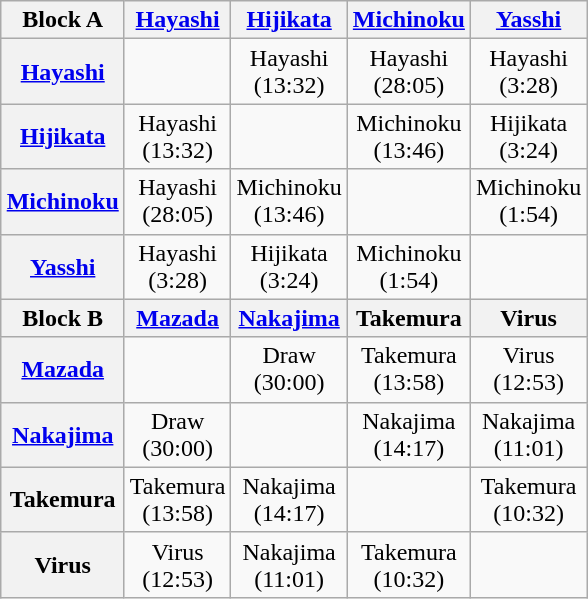<table class="wikitable" style="margin: 1em auto 1em auto;text-align:center">
<tr>
<th>Block A</th>
<th><a href='#'>Hayashi</a></th>
<th><a href='#'>Hijikata</a></th>
<th><a href='#'>Michinoku</a></th>
<th><a href='#'>Yasshi</a></th>
</tr>
<tr>
<th><a href='#'>Hayashi</a></th>
<td></td>
<td>Hayashi<br>(13:32)</td>
<td>Hayashi<br>(28:05)</td>
<td>Hayashi<br>(3:28)</td>
</tr>
<tr>
<th><a href='#'>Hijikata</a></th>
<td>Hayashi<br>(13:32)</td>
<td></td>
<td>Michinoku<br>(13:46)</td>
<td>Hijikata<br>(3:24)</td>
</tr>
<tr>
<th><a href='#'>Michinoku</a></th>
<td>Hayashi<br>(28:05)</td>
<td>Michinoku<br>(13:46)</td>
<td></td>
<td>Michinoku<br>(1:54)</td>
</tr>
<tr>
<th><a href='#'>Yasshi</a></th>
<td>Hayashi<br>(3:28)</td>
<td>Hijikata<br>(3:24)</td>
<td>Michinoku<br>(1:54)</td>
<td></td>
</tr>
<tr>
<th>Block B</th>
<th><a href='#'>Mazada</a></th>
<th><a href='#'>Nakajima</a></th>
<th>Takemura</th>
<th>Virus</th>
</tr>
<tr>
<th><a href='#'>Mazada</a></th>
<td></td>
<td>Draw<br>(30:00)</td>
<td>Takemura<br>(13:58)</td>
<td>Virus<br>(12:53)</td>
</tr>
<tr>
<th><a href='#'>Nakajima</a></th>
<td>Draw<br>(30:00)</td>
<td></td>
<td>Nakajima<br>(14:17)</td>
<td>Nakajima<br>(11:01)</td>
</tr>
<tr>
<th>Takemura</th>
<td>Takemura<br>(13:58)</td>
<td>Nakajima<br>(14:17)</td>
<td></td>
<td>Takemura<br>(10:32)</td>
</tr>
<tr>
<th>Virus</th>
<td>Virus<br>(12:53)</td>
<td>Nakajima<br>(11:01)</td>
<td>Takemura<br>(10:32)</td>
<td></td>
</tr>
</table>
